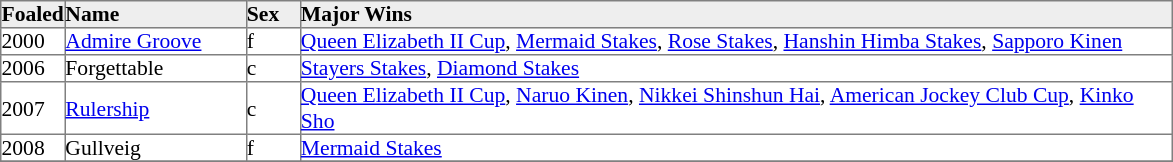<table border="1" cellpadding="0" style="border-collapse: collapse; font-size:90%">
<tr style="background:#eee;">
<td style="width:35px;"><strong>Foaled</strong></td>
<td style="width:120px;"><strong>Name</strong></td>
<td style="width:35px;"><strong>Sex</strong></td>
<td style="width:580px;"><strong>Major Wins</strong></td>
</tr>
<tr>
<td>2000</td>
<td><a href='#'>Admire Groove</a></td>
<td>f</td>
<td><a href='#'> Queen Elizabeth II Cup</a>, <a href='#'> Mermaid Stakes</a>, <a href='#'>Rose Stakes</a>, <a href='#'>Hanshin Himba Stakes</a>, <a href='#'>Sapporo Kinen</a></td>
</tr>
<tr>
<td>2006</td>
<td>Forgettable</td>
<td>c</td>
<td><a href='#'>Stayers Stakes</a>, <a href='#'>Diamond Stakes</a></td>
</tr>
<tr>
<td>2007</td>
<td><a href='#'>Rulership</a></td>
<td>c</td>
<td><a href='#'>Queen Elizabeth II Cup</a>, <a href='#'>Naruo Kinen</a>, <a href='#'>Nikkei Shinshun Hai</a>, <a href='#'>American Jockey Club Cup</a>, <a href='#'>Kinko Sho</a></td>
</tr>
<tr>
<td>2008</td>
<td>Gullveig</td>
<td>f</td>
<td><a href='#'> Mermaid Stakes</a></td>
</tr>
<tr>
</tr>
</table>
